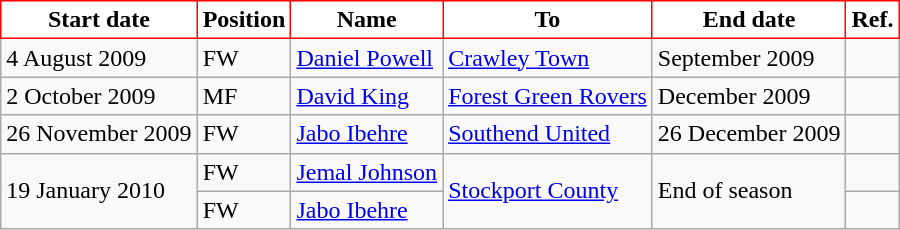<table class="wikitable">
<tr>
<th style="background:#FFFFFF; color:black; border:1px solid red;">Start date</th>
<th style="background:#FFFFFF; color:black; border:1px solid red;">Position</th>
<th style="background:#FFFFFF; color:black; border:1px solid red;">Name</th>
<th style="background:#FFFFFF; color:black; border:1px solid red;">To</th>
<th style="background:#FFFFFF; color:black; border:1px solid red;">End date</th>
<th style="background:#FFFFFF; color:black; border:1px solid red;">Ref.</th>
</tr>
<tr>
<td>4 August 2009</td>
<td>FW</td>
<td> <a href='#'>Daniel Powell</a></td>
<td><a href='#'>Crawley Town</a></td>
<td>September 2009</td>
<td></td>
</tr>
<tr>
<td>2 October 2009</td>
<td>MF</td>
<td> <a href='#'>David King</a></td>
<td><a href='#'>Forest Green Rovers</a></td>
<td>December 2009</td>
<td></td>
</tr>
<tr>
<td>26 November 2009</td>
<td>FW</td>
<td> <a href='#'>Jabo Ibehre</a></td>
<td><a href='#'>Southend United</a></td>
<td>26 December 2009</td>
<td></td>
</tr>
<tr>
<td rowspan="2">19 January 2010</td>
<td>FW</td>
<td> <a href='#'>Jemal Johnson</a></td>
<td rowspan="2"><a href='#'>Stockport County</a></td>
<td rowspan="2">End of season</td>
<td></td>
</tr>
<tr>
<td>FW</td>
<td> <a href='#'>Jabo Ibehre</a></td>
<td></td>
</tr>
</table>
